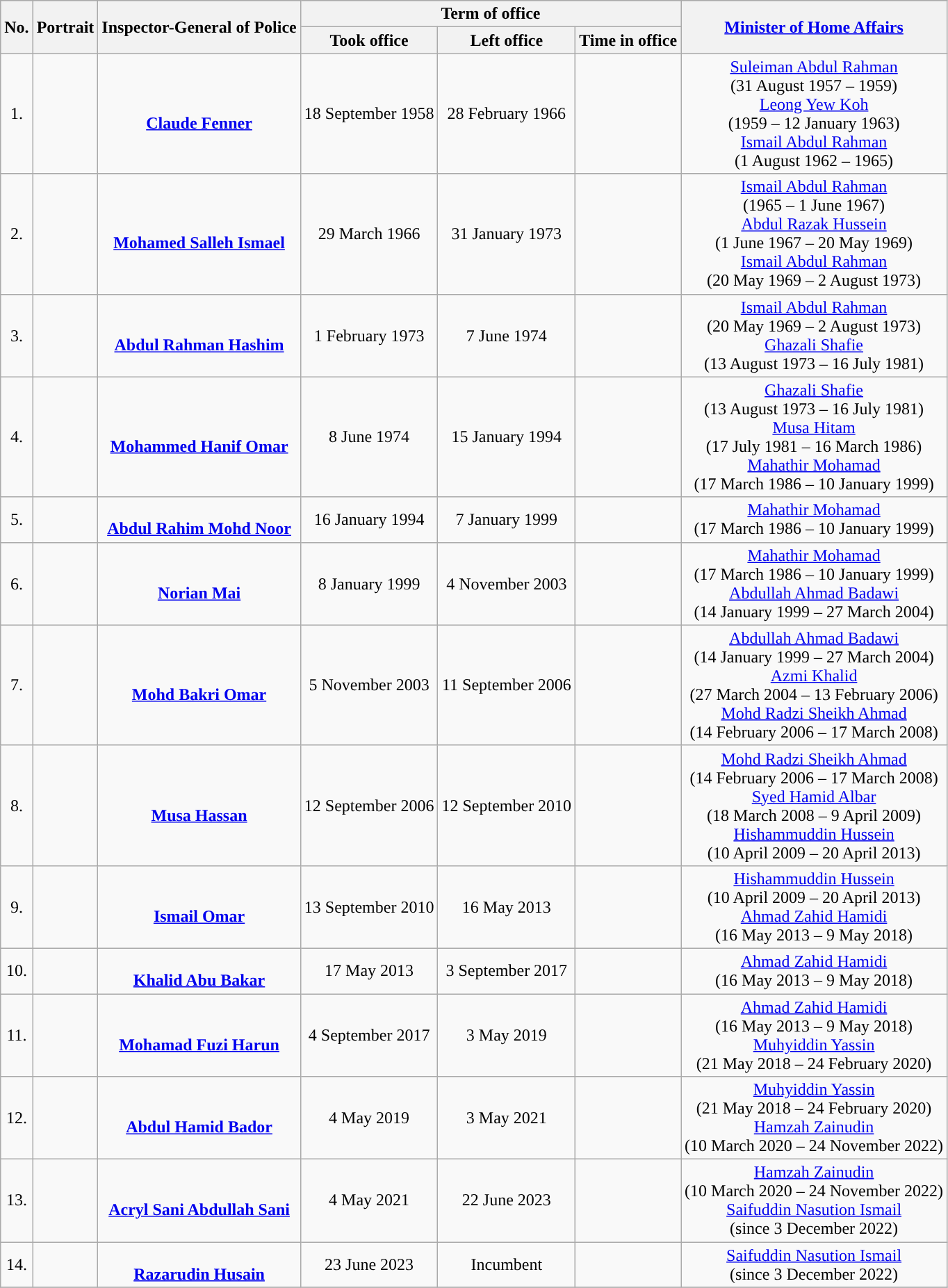<table class="wikitable" style="text-align:center;">
<tr style="background:#cccccc">
<th rowspan=2>No.</th>
<th rowspan=2>Portrait</th>
<th rowspan=2>Inspector-General of Police</th>
<th colspan=3>Term of office</th>
<th rowspan=2><a href='#'>Minister of Home Affairs</a></th>
</tr>
<tr>
<th>Took office</th>
<th>Left office</th>
<th>Time in office</th>
</tr>
<tr>
<td>1.</td>
<td></td>
<td><br><strong><a href='#'>Claude Fenner</a></strong><br></td>
<td>18 September 1958</td>
<td>28 February 1966</td>
<td></td>
<td><a href='#'>Suleiman Abdul Rahman</a><br>(31 August 1957 – 1959)<br><a href='#'>Leong Yew Koh</a><br>(1959 – 12 January 1963)<br><a href='#'>Ismail Abdul Rahman</a><br>(1 August 1962 – 1965)</td>
</tr>
<tr>
<td>2.</td>
<td></td>
<td><br><strong><a href='#'>Mohamed Salleh Ismael</a></strong><br></td>
<td>29 March 1966</td>
<td>31 January 1973</td>
<td></td>
<td><a href='#'>Ismail Abdul Rahman</a><br>(1965 – 1 June 1967)<br><a href='#'>Abdul Razak Hussein</a><br>(1 June 1967 – 20 May 1969)<br><a href='#'>Ismail Abdul Rahman</a><br>(20 May 1969 – 2 August 1973)</td>
</tr>
<tr>
<td>3.</td>
<td></td>
<td><br><strong><a href='#'>Abdul Rahman Hashim</a></strong><br></td>
<td>1 February 1973</td>
<td>7 June 1974</td>
<td></td>
<td><a href='#'>Ismail Abdul Rahman</a><br>(20 May 1969 – 2 August 1973)<br><a href='#'>Ghazali Shafie</a><br>(13 August 1973 – 16 July 1981)</td>
</tr>
<tr>
<td>4.</td>
<td></td>
<td><br><strong><a href='#'>Mohammed Hanif Omar</a></strong><br></td>
<td>8 June 1974</td>
<td>15 January 1994</td>
<td></td>
<td><a href='#'>Ghazali Shafie</a><br>(13 August 1973 – 16 July 1981)<br><a href='#'>Musa Hitam</a><br>(17 July 1981 – 16 March 1986)<br><a href='#'>Mahathir Mohamad</a><br>(17 March 1986 – 10 January 1999)</td>
</tr>
<tr>
<td>5.</td>
<td></td>
<td><br><strong><a href='#'>Abdul Rahim Mohd Noor</a></strong><br></td>
<td>16 January 1994</td>
<td>7 January 1999</td>
<td></td>
<td><a href='#'>Mahathir Mohamad</a><br>(17 March 1986 – 10 January 1999)</td>
</tr>
<tr>
<td>6.</td>
<td></td>
<td><br><strong><a href='#'>Norian Mai</a></strong><br></td>
<td>8 January 1999</td>
<td>4 November 2003</td>
<td></td>
<td><a href='#'>Mahathir Mohamad</a><br>(17 March 1986 – 10 January 1999)<br><a href='#'>Abdullah Ahmad Badawi</a><br>(14 January 1999 – 27 March 2004)</td>
</tr>
<tr>
<td>7.</td>
<td></td>
<td><br><strong><a href='#'>Mohd Bakri Omar</a></strong><br></td>
<td>5 November 2003</td>
<td>11 September 2006</td>
<td></td>
<td><a href='#'>Abdullah Ahmad Badawi</a><br>(14 January 1999 – 27 March 2004)<br><a href='#'>Azmi Khalid</a><br>(27 March 2004 – 13 February 2006)<br><a href='#'>Mohd Radzi Sheikh Ahmad</a><br>(14 February 2006 – 17 March 2008)</td>
</tr>
<tr>
<td>8.</td>
<td></td>
<td><br><strong><a href='#'>Musa Hassan</a></strong><br></td>
<td>12 September 2006</td>
<td>12 September 2010</td>
<td></td>
<td><a href='#'>Mohd Radzi Sheikh Ahmad</a><br>(14 February 2006 – 17 March 2008)<br><a href='#'>Syed Hamid Albar</a><br>(18 March 2008 – 9 April 2009)<br><a href='#'>Hishammuddin Hussein</a><br>(10 April 2009 – 20 April 2013)</td>
</tr>
<tr>
<td>9.</td>
<td></td>
<td><br><strong><a href='#'>Ismail Omar</a></strong><br></td>
<td>13 September 2010</td>
<td>16 May 2013</td>
<td></td>
<td><a href='#'>Hishammuddin Hussein</a><br>(10 April 2009 – 20 April 2013)<br><a href='#'>Ahmad Zahid Hamidi</a><br>(16 May 2013 – 9 May 2018)</td>
</tr>
<tr>
<td>10.</td>
<td></td>
<td><br><strong><a href='#'>Khalid Abu Bakar</a></strong><br></td>
<td>17 May 2013</td>
<td>3 September 2017</td>
<td></td>
<td><a href='#'>Ahmad Zahid Hamidi</a><br>(16 May 2013 – 9 May 2018)</td>
</tr>
<tr>
<td>11.</td>
<td></td>
<td><br><strong><a href='#'>Mohamad Fuzi Harun</a></strong><br></td>
<td>4 September 2017</td>
<td>3 May 2019</td>
<td></td>
<td><a href='#'>Ahmad Zahid Hamidi</a><br>(16 May 2013 – 9 May 2018)<br><a href='#'>Muhyiddin Yassin</a><br>(21 May 2018 – 24 February 2020)</td>
</tr>
<tr>
<td>12.</td>
<td></td>
<td><br><strong><a href='#'>Abdul Hamid Bador</a></strong><br></td>
<td>4 May 2019</td>
<td>3 May 2021</td>
<td></td>
<td><a href='#'>Muhyiddin Yassin</a><br>(21 May 2018 – 24 February 2020)<br><a href='#'>Hamzah Zainudin</a><br>(10 March 2020 – 24 November 2022)</td>
</tr>
<tr>
<td>13.</td>
<td></td>
<td><br><strong><a href='#'>Acryl Sani Abdullah Sani</a></strong><br></td>
<td>4 May 2021</td>
<td>22 June 2023</td>
<td></td>
<td><a href='#'>Hamzah Zainudin</a><br>(10 March 2020 – 24 November 2022)<br><a href='#'>Saifuddin Nasution Ismail</a><br>(since 3 December 2022)</td>
</tr>
<tr>
<td>14.</td>
<td></td>
<td><br><strong><a href='#'>Razarudin Husain</a></strong><br></td>
<td>23 June 2023</td>
<td>Incumbent</td>
<td></td>
<td><a href='#'>Saifuddin Nasution Ismail</a><br>(since 3 December 2022)</td>
</tr>
<tr>
</tr>
</table>
